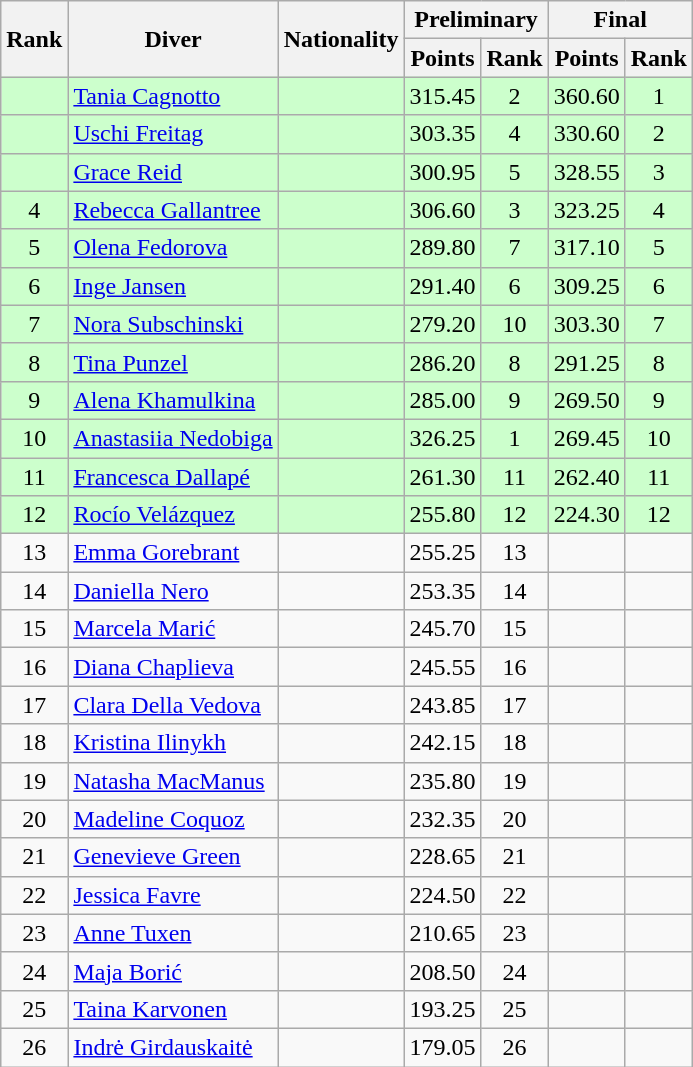<table class="wikitable sortable" style="text-align:center">
<tr>
<th rowspan=2>Rank</th>
<th rowspan=2>Diver</th>
<th rowspan=2>Nationality</th>
<th colspan=2>Preliminary</th>
<th colspan=2>Final</th>
</tr>
<tr>
<th>Points</th>
<th>Rank</th>
<th>Points</th>
<th>Rank</th>
</tr>
<tr bgcolor=ccffcc>
<td></td>
<td align=left><a href='#'>Tania Cagnotto</a></td>
<td align=left></td>
<td>315.45</td>
<td>2</td>
<td>360.60</td>
<td>1</td>
</tr>
<tr bgcolor=ccffcc>
<td></td>
<td align=left><a href='#'>Uschi Freitag</a></td>
<td align=left></td>
<td>303.35</td>
<td>4</td>
<td>330.60</td>
<td>2</td>
</tr>
<tr bgcolor=ccffcc>
<td></td>
<td align=left><a href='#'>Grace Reid</a></td>
<td align=left></td>
<td>300.95</td>
<td>5</td>
<td>328.55</td>
<td>3</td>
</tr>
<tr bgcolor=ccffcc>
<td>4</td>
<td align=left><a href='#'>Rebecca Gallantree</a></td>
<td align=left></td>
<td>306.60</td>
<td>3</td>
<td>323.25</td>
<td>4</td>
</tr>
<tr bgcolor=ccffcc>
<td>5</td>
<td align=left><a href='#'>Olena Fedorova</a></td>
<td align=left></td>
<td>289.80</td>
<td>7</td>
<td>317.10</td>
<td>5</td>
</tr>
<tr bgcolor=ccffcc>
<td>6</td>
<td align=left><a href='#'>Inge Jansen</a></td>
<td align=left></td>
<td>291.40</td>
<td>6</td>
<td>309.25</td>
<td>6</td>
</tr>
<tr bgcolor=ccffcc>
<td>7</td>
<td align=left><a href='#'>Nora Subschinski</a></td>
<td align=left></td>
<td>279.20</td>
<td>10</td>
<td>303.30</td>
<td>7</td>
</tr>
<tr bgcolor=ccffcc>
<td>8</td>
<td align=left><a href='#'>Tina Punzel</a></td>
<td align=left></td>
<td>286.20</td>
<td>8</td>
<td>291.25</td>
<td>8</td>
</tr>
<tr bgcolor=ccffcc>
<td>9</td>
<td align=left><a href='#'>Alena Khamulkina</a></td>
<td align=left></td>
<td>285.00</td>
<td>9</td>
<td>269.50</td>
<td>9</td>
</tr>
<tr bgcolor=ccffcc>
<td>10</td>
<td align=left><a href='#'>Anastasiia Nedobiga</a></td>
<td align=left></td>
<td>326.25</td>
<td>1</td>
<td>269.45</td>
<td>10</td>
</tr>
<tr bgcolor=ccffcc>
<td>11</td>
<td align=left><a href='#'>Francesca Dallapé</a></td>
<td align=left></td>
<td>261.30</td>
<td>11</td>
<td>262.40</td>
<td>11</td>
</tr>
<tr bgcolor=ccffcc>
<td>12</td>
<td align=left><a href='#'>Rocío Velázquez</a></td>
<td align=left></td>
<td>255.80</td>
<td>12</td>
<td>224.30</td>
<td>12</td>
</tr>
<tr>
<td>13</td>
<td align=left><a href='#'>Emma Gorebrant</a></td>
<td align=left></td>
<td>255.25</td>
<td>13</td>
<td></td>
<td></td>
</tr>
<tr>
<td>14</td>
<td align=left><a href='#'>Daniella Nero</a></td>
<td align=left></td>
<td>253.35</td>
<td>14</td>
<td></td>
<td></td>
</tr>
<tr>
<td>15</td>
<td align=left><a href='#'>Marcela Marić</a></td>
<td align=left></td>
<td>245.70</td>
<td>15</td>
<td></td>
<td></td>
</tr>
<tr>
<td>16</td>
<td align=left><a href='#'>Diana Chaplieva</a></td>
<td align=left></td>
<td>245.55</td>
<td>16</td>
<td></td>
<td></td>
</tr>
<tr>
<td>17</td>
<td align=left><a href='#'>Clara Della Vedova</a></td>
<td align=left></td>
<td>243.85</td>
<td>17</td>
<td></td>
<td></td>
</tr>
<tr>
<td>18</td>
<td align=left><a href='#'>Kristina Ilinykh</a></td>
<td align=left></td>
<td>242.15</td>
<td>18</td>
<td></td>
<td></td>
</tr>
<tr>
<td>19</td>
<td align=left><a href='#'>Natasha MacManus</a></td>
<td align=left></td>
<td>235.80</td>
<td>19</td>
<td></td>
<td></td>
</tr>
<tr>
<td>20</td>
<td align=left><a href='#'>Madeline Coquoz</a></td>
<td align=left></td>
<td>232.35</td>
<td>20</td>
<td></td>
<td></td>
</tr>
<tr>
<td>21</td>
<td align=left><a href='#'>Genevieve Green</a></td>
<td align=left></td>
<td>228.65</td>
<td>21</td>
<td></td>
<td></td>
</tr>
<tr>
<td>22</td>
<td align=left><a href='#'>Jessica Favre</a></td>
<td align=left></td>
<td>224.50</td>
<td>22</td>
<td></td>
<td></td>
</tr>
<tr>
<td>23</td>
<td align=left><a href='#'>Anne Tuxen</a></td>
<td align=left></td>
<td>210.65</td>
<td>23</td>
<td></td>
<td></td>
</tr>
<tr>
<td>24</td>
<td align=left><a href='#'>Maja Borić</a></td>
<td align=left></td>
<td>208.50</td>
<td>24</td>
<td></td>
<td></td>
</tr>
<tr>
<td>25</td>
<td align=left><a href='#'>Taina Karvonen</a></td>
<td align=left></td>
<td>193.25</td>
<td>25</td>
<td></td>
<td></td>
</tr>
<tr>
<td>26</td>
<td align=left><a href='#'>Indrė Girdauskaitė</a></td>
<td align=left></td>
<td>179.05</td>
<td>26</td>
<td></td>
<td></td>
</tr>
</table>
